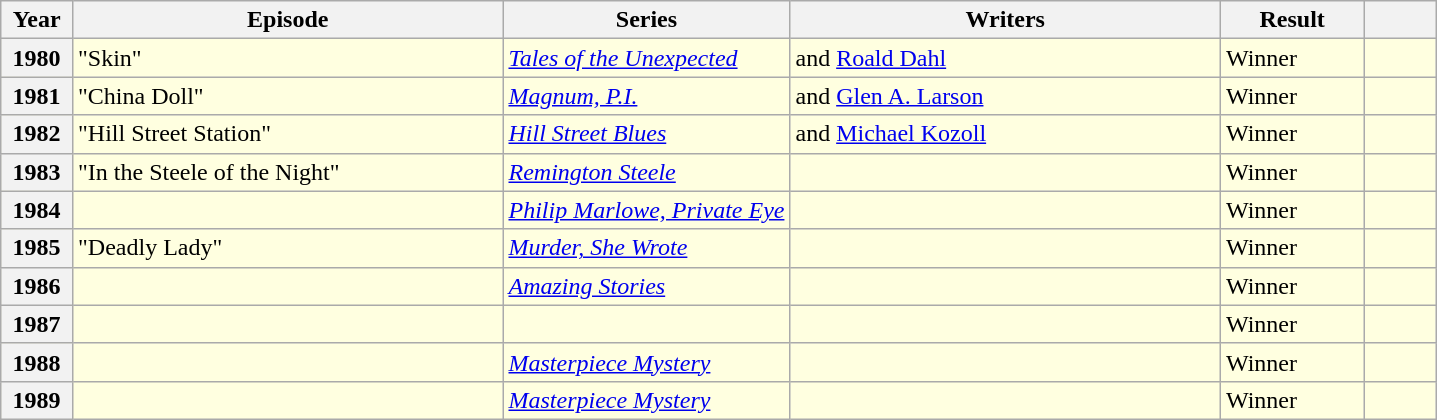<table class="wikitable sortable" style="wdith:100%">
<tr>
<th scope="col" width="5%">Year</th>
<th scope="col" width="30%">Episode</th>
<th scope="col" width="20%">Series</th>
<th scope="col" width="30%">Writers</th>
<th scope="col" width="10%">Result</th>
<th></th>
</tr>
<tr style="background:lightyellow;">
<th>1980</th>
<td>"Skin"</td>
<td><em><a href='#'>Tales of the Unexpected</a></em></td>
<td> and <a href='#'>Roald Dahl</a></td>
<td>Winner</td>
<td></td>
</tr>
<tr style="background:lightyellow;">
<th><strong>1981</strong></th>
<td>"China Doll"</td>
<td><em><a href='#'>Magnum, P.I.</a></em></td>
<td> and <a href='#'>Glen A. Larson</a></td>
<td>Winner</td>
<td></td>
</tr>
<tr style="background:lightyellow;">
<th>1982</th>
<td>"Hill Street Station"</td>
<td><em><a href='#'>Hill Street Blues</a></em></td>
<td> and <a href='#'>Michael Kozoll</a></td>
<td>Winner</td>
<td></td>
</tr>
<tr style="background:lightyellow;">
<th>1983</th>
<td>"In the Steele of the Night"</td>
<td><em><a href='#'>Remington Steele</a></em></td>
<td></td>
<td>Winner</td>
<td></td>
</tr>
<tr style="background:lightyellow;">
<th>1984</th>
<td></td>
<td><em><a href='#'>Philip Marlowe, Private Eye</a></em></td>
<td></td>
<td>Winner</td>
<td></td>
</tr>
<tr style="background:lightyellow;">
<th>1985</th>
<td>"Deadly Lady"</td>
<td><em><a href='#'>Murder, She Wrote</a></em></td>
<td></td>
<td>Winner</td>
<td></td>
</tr>
<tr style="background:lightyellow;">
<th>1986</th>
<td></td>
<td><em><a href='#'>Amazing Stories</a></em></td>
<td></td>
<td>Winner</td>
<td></td>
</tr>
<tr style="background:lightyellow;">
<th>1987</th>
<td></td>
<td></td>
<td></td>
<td>Winner</td>
<td></td>
</tr>
<tr style="background:lightyellow;">
<th>1988</th>
<td></td>
<td><em><a href='#'>Masterpiece Mystery</a></em></td>
<td></td>
<td>Winner</td>
<td></td>
</tr>
<tr style="background:lightyellow;">
<th>1989</th>
<td></td>
<td><em><a href='#'>Masterpiece Mystery</a></em></td>
<td></td>
<td>Winner</td>
<td></td>
</tr>
</table>
